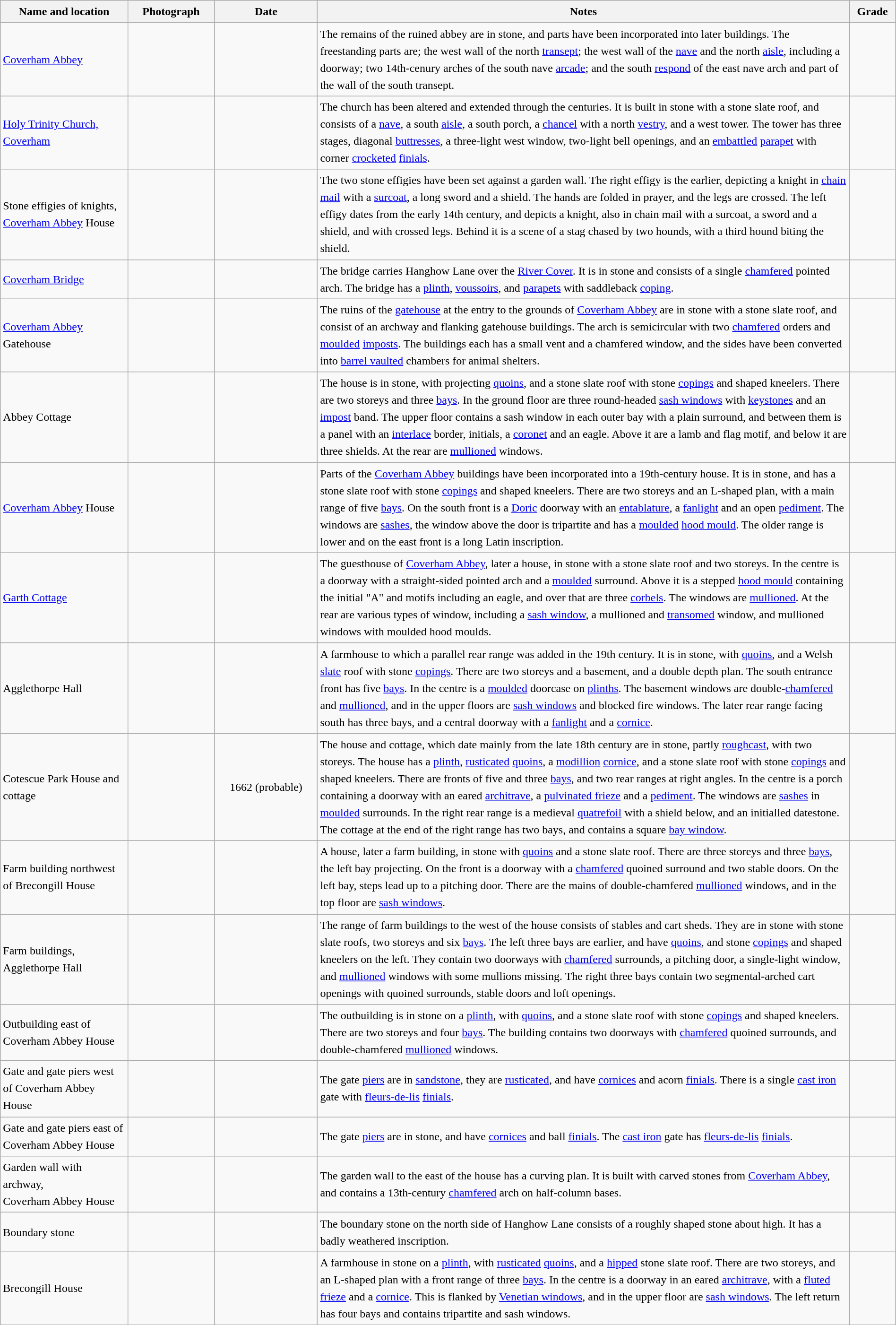<table class="wikitable sortable plainrowheaders" style="width:100%; border:0px; text-align:left; line-height:150%">
<tr>
<th scope="col"  style="width:150px">Name and location</th>
<th scope="col"  style="width:100px" class="unsortable">Photograph</th>
<th scope="col"  style="width:120px">Date</th>
<th scope="col"  style="width:650px" class="unsortable">Notes</th>
<th scope="col"  style="width:50px">Grade</th>
</tr>
<tr>
<td><a href='#'>Coverham Abbey</a><br><small></small></td>
<td></td>
<td align="center"></td>
<td>The remains of the ruined abbey are in stone, and parts have been incorporated into later buildings.  The freestanding parts are; the west wall of the north <a href='#'>transept</a>; the west wall of the <a href='#'>nave</a> and the north <a href='#'>aisle</a>, including a doorway; two 14th-cenury arches of the south nave <a href='#'>arcade</a>; and the south <a href='#'>respond</a> of the east nave arch and part of the wall of the south transept.</td>
<td align="center" ></td>
</tr>
<tr>
<td><a href='#'>Holy Trinity Church, Coverham</a><br><small></small></td>
<td></td>
<td align="center"></td>
<td>The church has been altered and extended through the centuries. It is built in stone with a stone slate roof, and consists of a <a href='#'>nave</a>, a south <a href='#'>aisle</a>, a south porch, a <a href='#'>chancel</a> with a north <a href='#'>vestry</a>, and a west tower.  The tower has three stages, diagonal <a href='#'>buttresses</a>, a three-light west window, two-light bell openings, and an <a href='#'>embattled</a> <a href='#'>parapet</a> with corner <a href='#'>crocketed</a> <a href='#'>finials</a>.</td>
<td align="center" ></td>
</tr>
<tr>
<td>Stone effigies of knights,<br><a href='#'>Coverham Abbey</a> House<br><small></small></td>
<td></td>
<td align="center"></td>
<td>The two stone effigies have been set against a garden wall.  The right effigy is the earlier, depicting a knight in <a href='#'>chain mail</a> with a <a href='#'>surcoat</a>, a long sword and a shield.  The hands are folded in prayer, and the legs are crossed.  The left effigy dates from the early 14th century, and depicts a knight, also in chain mail with a surcoat, a sword and a shield, and with crossed legs.  Behind it is a scene of a stag chased by two hounds, with a third hound biting the shield.</td>
<td align="center" ></td>
</tr>
<tr>
<td><a href='#'>Coverham Bridge</a><br><small></small></td>
<td></td>
<td align="center"></td>
<td>The bridge carries Hanghow Lane over the <a href='#'>River Cover</a>.  It is in stone and consists of a single <a href='#'>chamfered</a> pointed arch.  The bridge has a <a href='#'>plinth</a>, <a href='#'>voussoirs</a>, and <a href='#'>parapets</a> with saddleback <a href='#'>coping</a>.</td>
<td align="center" ></td>
</tr>
<tr>
<td><a href='#'>Coverham Abbey</a> Gatehouse<br><small></small></td>
<td></td>
<td align="center"></td>
<td>The ruins of the <a href='#'>gatehouse</a> at the entry to the grounds of <a href='#'>Coverham Abbey</a> are in stone with a stone slate roof, and consist of an archway and flanking gatehouse buildings.  The arch is semicircular with two <a href='#'>chamfered</a> orders and <a href='#'>moulded</a> <a href='#'>imposts</a>.  The buildings each has a small vent and a chamfered window, and the sides have been converted into <a href='#'>barrel vaulted</a> chambers for animal shelters.</td>
<td align="center" ></td>
</tr>
<tr>
<td>Abbey Cottage<br><small></small></td>
<td></td>
<td align="center"></td>
<td>The house is in stone, with projecting <a href='#'>quoins</a>, and a stone slate roof with stone <a href='#'>copings</a> and shaped kneelers.  There are two storeys and three <a href='#'>bays</a>.  In the ground floor are three round-headed <a href='#'>sash windows</a> with <a href='#'>keystones</a> and an <a href='#'>impost</a> band.  The upper floor contains a sash window in each outer bay with a plain surround, and between them is a panel with an <a href='#'>interlace</a> border, initials, a <a href='#'>coronet</a> and an eagle.  Above it are a lamb and flag motif, and below it are three shields.  At the rear are <a href='#'>mullioned</a> windows.</td>
<td align="center" ></td>
</tr>
<tr>
<td><a href='#'>Coverham Abbey</a> House<br><small></small></td>
<td></td>
<td align="center"></td>
<td>Parts of the <a href='#'>Coverham Abbey</a> buildings have been incorporated into a 19th-century house.  It is in stone, and has a stone slate roof with stone <a href='#'>copings</a> and shaped kneelers.  There are two storeys and an L-shaped plan, with a main range of five <a href='#'>bays</a>.  On the south front is a <a href='#'>Doric</a> doorway with an <a href='#'>entablature</a>, a <a href='#'>fanlight</a> and an open <a href='#'>pediment</a>.  The windows are <a href='#'>sashes</a>, the window above the door is tripartite and has a <a href='#'>moulded</a> <a href='#'>hood mould</a>.  The older range is lower and on the east front is a long Latin inscription.</td>
<td align="center" ></td>
</tr>
<tr>
<td><a href='#'>Garth Cottage</a><br><small></small></td>
<td></td>
<td align="center"></td>
<td>The guesthouse of <a href='#'>Coverham Abbey</a>, later a house, in stone with a stone slate roof and two storeys.  In the centre is a doorway with a straight-sided pointed arch and a <a href='#'>moulded</a> surround.  Above it is a stepped <a href='#'>hood mould</a> containing the initial "A" and motifs including an eagle, and over that are three <a href='#'>corbels</a>.  The windows are <a href='#'>mullioned</a>.  At the rear are various types of window, including a <a href='#'>sash window</a>, a mullioned and <a href='#'>transomed</a> window, and mullioned windows with moulded hood moulds.</td>
<td align="center" ></td>
</tr>
<tr>
<td>Agglethorpe Hall<br><small></small></td>
<td></td>
<td align="center"></td>
<td>A farmhouse to which a parallel rear range was added in the 19th century.  It is in stone, with <a href='#'>quoins</a>, and a Welsh <a href='#'>slate</a> roof with stone <a href='#'>copings</a>. There are two storeys and a basement, and a double depth plan.  The south entrance front has five <a href='#'>bays</a>.  In the centre is a <a href='#'>moulded</a> doorcase on <a href='#'>plinths</a>.  The basement windows are double-<a href='#'>chamfered</a> and <a href='#'>mullioned</a>, and in the upper floors are <a href='#'>sash windows</a> and blocked fire windows.  The later rear range facing south has three bays, and a central doorway with a <a href='#'>fanlight</a> and a <a href='#'>cornice</a>.</td>
<td align="center" ></td>
</tr>
<tr>
<td>Cotescue Park House and cottage<br><small></small></td>
<td></td>
<td align="center">1662 (probable)</td>
<td>The house and cottage, which date mainly from the late 18th century are in stone, partly <a href='#'>roughcast</a>, with two storeys.  The house has a <a href='#'>plinth</a>, <a href='#'>rusticated</a> <a href='#'>quoins</a>, a <a href='#'>modillion</a> <a href='#'>cornice</a>, and a stone slate roof with stone <a href='#'>copings</a> and shaped kneelers.  There are fronts of five and three <a href='#'>bays</a>, and two rear ranges at right angles.  In the centre is a porch containing a doorway with an eared <a href='#'>architrave</a>, a <a href='#'>pulvinated frieze</a> and a <a href='#'>pediment</a>.  The windows are <a href='#'>sashes</a> in <a href='#'>moulded</a> surrounds.  In the right rear range is a medieval <a href='#'>quatrefoil</a> with a shield below, and an initialled datestone.  The cottage at the end of the right range has two bays, and contains a square <a href='#'>bay window</a>.</td>
<td align="center" ></td>
</tr>
<tr>
<td>Farm building northwest of Brecongill House<br><small></small></td>
<td></td>
<td align="center"></td>
<td>A house, later a farm building, in stone with <a href='#'>quoins</a> and a stone slate roof.  There are three storeys and three <a href='#'>bays</a>, the left bay projecting.  On the front is a doorway with a <a href='#'>chamfered</a> quoined surround and two stable doors.  On the left bay, steps lead up to a pitching door.  There are the mains of double-chamfered <a href='#'>mullioned</a> windows, and in the top floor are <a href='#'>sash windows</a>.</td>
<td align="center" ></td>
</tr>
<tr>
<td>Farm buildings, Agglethorpe Hall<br><small></small></td>
<td></td>
<td align="center"></td>
<td>The range of farm buildings to the west of the house consists of stables and cart sheds.  They are in stone with stone slate roofs, two storeys and six <a href='#'>bays</a>.  The left three bays are earlier, and have <a href='#'>quoins</a>, and stone <a href='#'>copings</a> and shaped kneelers on the left.  They contain two doorways with <a href='#'>chamfered</a> surrounds, a pitching door, a single-light window, and <a href='#'>mullioned</a> windows with some mullions missing.  The right three bays contain two segmental-arched cart openings with quoined surrounds, stable doors and loft openings.</td>
<td align="center" ></td>
</tr>
<tr>
<td>Outbuilding east of Coverham Abbey House<br><small></small></td>
<td></td>
<td align="center"></td>
<td>The outbuilding is in stone on a <a href='#'>plinth</a>, with <a href='#'>quoins</a>, and a stone slate roof with stone <a href='#'>copings</a> and shaped kneelers.  There are two storeys and four <a href='#'>bays</a>.  The building contains two doorways with <a href='#'>chamfered</a> quoined surrounds, and double-chamfered <a href='#'>mullioned</a> windows.</td>
<td align="center" ></td>
</tr>
<tr>
<td>Gate and gate piers west of Coverham Abbey House<br><small></small></td>
<td></td>
<td align="center"></td>
<td>The gate <a href='#'>piers</a> are in <a href='#'>sandstone</a>, they are <a href='#'>rusticated</a>, and have <a href='#'>cornices</a> and acorn <a href='#'>finials</a>.  There is a single <a href='#'>cast iron</a> gate with <a href='#'>fleurs-de-lis</a> <a href='#'>finials</a>.</td>
<td align="center" ></td>
</tr>
<tr>
<td>Gate and gate piers east of Coverham Abbey House<br><small></small></td>
<td></td>
<td align="center"></td>
<td>The gate <a href='#'>piers</a> are in stone, and have <a href='#'>cornices</a> and ball <a href='#'>finials</a>.  The <a href='#'>cast iron</a> gate has <a href='#'>fleurs-de-lis</a> <a href='#'>finials</a>.</td>
<td align="center" ></td>
</tr>
<tr>
<td>Garden wall with archway,<br>Coverham Abbey House<br><small></small></td>
<td></td>
<td align="center"></td>
<td>The garden wall to the east of the house has a curving plan.  It is built with carved stones from <a href='#'>Coverham Abbey</a>, and contains a 13th-century <a href='#'>chamfered</a> arch on half-column bases.</td>
<td align="center" ></td>
</tr>
<tr>
<td>Boundary stone<br><small></small></td>
<td></td>
<td align="center"></td>
<td>The boundary stone on the north side of Hanghow Lane consists of a roughly shaped stone about  high.  It has a badly weathered inscription.</td>
<td align="center" ></td>
</tr>
<tr>
<td>Brecongill House<br><small></small></td>
<td></td>
<td align="center"></td>
<td>A farmhouse in stone on a <a href='#'>plinth</a>, with <a href='#'>rusticated</a> <a href='#'>quoins</a>, and a <a href='#'>hipped</a> stone slate roof.  There are two storeys, and an L-shaped plan with a front range of three <a href='#'>bays</a>.  In the centre is a doorway in an eared <a href='#'>architrave</a>, with a <a href='#'>fluted</a> <a href='#'>frieze</a> and a <a href='#'>cornice</a>.  This is flanked by <a href='#'>Venetian windows</a>, and in the upper floor are <a href='#'>sash windows</a>.  The left return has four bays and contains tripartite and sash windows.</td>
<td align="center" ></td>
</tr>
<tr>
</tr>
</table>
